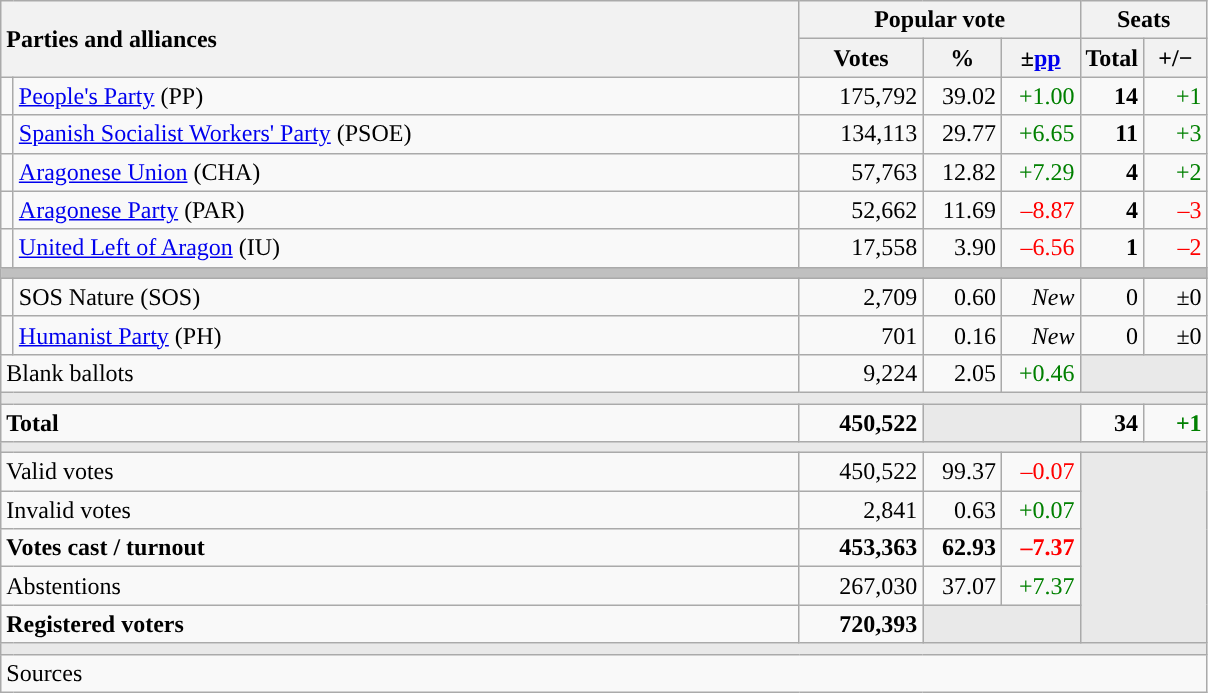<table class="wikitable" style="text-align:right;">
<tr>
<th style="text-align:left;" rowspan="2" colspan="2" width="525">Parties and alliances</th>
<th colspan="3">Popular vote</th>
<th colspan="2">Seats</th>
</tr>
<tr>
<th width="75">Votes</th>
<th width="45">%</th>
<th width="45">±<a href='#'>pp</a></th>
<th width="35">Total</th>
<th width="35">+/−</th>
</tr>
<tr>
<td width="1" style="color:inherit;background:"></td>
<td align="left"><a href='#'>People's Party</a> (PP)</td>
<td>175,792</td>
<td>39.02</td>
<td style="color:green;">+1.00</td>
<td><strong>14</strong></td>
<td style="color:green;">+1</td>
</tr>
<tr>
<td style="color:inherit;background:"></td>
<td align="left"><a href='#'>Spanish Socialist Workers' Party</a> (PSOE)</td>
<td>134,113</td>
<td>29.77</td>
<td style="color:green;">+6.65</td>
<td><strong>11</strong></td>
<td style="color:green;">+3</td>
</tr>
<tr>
<td style="color:inherit;background:"></td>
<td align="left"><a href='#'>Aragonese Union</a> (CHA)</td>
<td>57,763</td>
<td>12.82</td>
<td style="color:green;">+7.29</td>
<td><strong>4</strong></td>
<td style="color:green;">+2</td>
</tr>
<tr>
<td style="color:inherit;background:"></td>
<td align="left"><a href='#'>Aragonese Party</a> (PAR)</td>
<td>52,662</td>
<td>11.69</td>
<td style="color:red;">–8.87</td>
<td><strong>4</strong></td>
<td style="color:red;">–3</td>
</tr>
<tr>
<td style="color:inherit;background:"></td>
<td align="left"><a href='#'>United Left of Aragon</a> (IU)</td>
<td>17,558</td>
<td>3.90</td>
<td style="color:red;">–6.56</td>
<td><strong>1</strong></td>
<td style="color:red;">–2</td>
</tr>
<tr>
<td colspan="7" bgcolor="#C0C0C0"></td>
</tr>
<tr>
<td style="color:inherit;background:"></td>
<td align="left">SOS Nature (SOS)</td>
<td>2,709</td>
<td>0.60</td>
<td><em>New</em></td>
<td>0</td>
<td>±0</td>
</tr>
<tr>
<td style="color:inherit;background:"></td>
<td align="left"><a href='#'>Humanist Party</a> (PH)</td>
<td>701</td>
<td>0.16</td>
<td><em>New</em></td>
<td>0</td>
<td>±0</td>
</tr>
<tr>
<td align="left" colspan="2">Blank ballots</td>
<td>9,224</td>
<td>2.05</td>
<td style="color:green;">+0.46</td>
<td bgcolor="#E9E9E9" colspan="2"></td>
</tr>
<tr>
<td colspan="7" bgcolor="#E9E9E9"></td>
</tr>
<tr style="font-weight:bold;">
<td align="left" colspan="2">Total</td>
<td>450,522</td>
<td bgcolor="#E9E9E9" colspan="2"></td>
<td>34</td>
<td style="color:green;">+1</td>
</tr>
<tr>
<td colspan="7" bgcolor="#E9E9E9"></td>
</tr>
<tr>
<td align="left" colspan="2">Valid votes</td>
<td>450,522</td>
<td>99.37</td>
<td style="color:red;">–0.07</td>
<td bgcolor="#E9E9E9" colspan="2" rowspan="5"></td>
</tr>
<tr>
<td align="left" colspan="2">Invalid votes</td>
<td>2,841</td>
<td>0.63</td>
<td style="color:green;">+0.07</td>
</tr>
<tr style="font-weight:bold;">
<td align="left" colspan="2">Votes cast / turnout</td>
<td>453,363</td>
<td>62.93</td>
<td style="color:red;">–7.37</td>
</tr>
<tr>
<td align="left" colspan="2">Abstentions</td>
<td>267,030</td>
<td>37.07</td>
<td style="color:green;">+7.37</td>
</tr>
<tr style="font-weight:bold;">
<td align="left" colspan="2">Registered voters</td>
<td>720,393</td>
<td bgcolor="#E9E9E9" colspan="2"></td>
</tr>
<tr>
<td colspan="7" bgcolor="#E9E9E9"></td>
</tr>
<tr>
<td align="left" colspan="7">Sources</td>
</tr>
</table>
